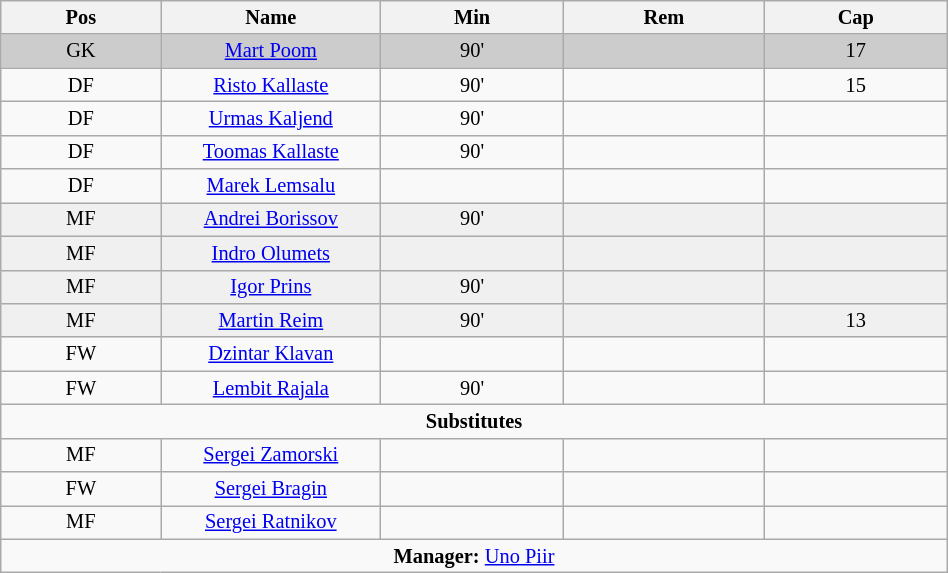<table class="wikitable collapsible collapsed" align="center" style="font-size:85%; text-align:center;" width="50%">
<tr>
<th>Pos</th>
<th width=140>Name</th>
<th>Min</th>
<th>Rem</th>
<th>Cap</th>
</tr>
<tr bgcolor="cccccc">
<td>GK</td>
<td><a href='#'>Mart Poom</a></td>
<td>90'</td>
<td></td>
<td>17</td>
</tr>
<tr>
<td>DF</td>
<td><a href='#'>Risto Kallaste</a></td>
<td>90'</td>
<td></td>
<td>15</td>
</tr>
<tr>
<td>DF</td>
<td><a href='#'>Urmas Kaljend</a></td>
<td>90'</td>
<td></td>
<td></td>
</tr>
<tr>
<td>DF</td>
<td><a href='#'>Toomas Kallaste</a></td>
<td>90'</td>
<td></td>
<td></td>
</tr>
<tr>
<td>DF</td>
<td><a href='#'>Marek Lemsalu</a></td>
<td></td>
<td></td>
<td></td>
</tr>
<tr bgcolor="#F0F0F0">
<td>MF</td>
<td><a href='#'>Andrei Borissov</a></td>
<td>90'</td>
<td></td>
<td></td>
</tr>
<tr bgcolor="#F0F0F0">
<td>MF</td>
<td><a href='#'>Indro Olumets</a></td>
<td></td>
<td></td>
<td></td>
</tr>
<tr bgcolor="#F0F0F0">
<td>MF</td>
<td><a href='#'>Igor Prins</a></td>
<td>90'</td>
<td></td>
<td></td>
</tr>
<tr bgcolor="#F0F0F0">
<td>MF</td>
<td><a href='#'>Martin Reim</a></td>
<td>90'</td>
<td></td>
<td>13</td>
</tr>
<tr>
<td>FW</td>
<td><a href='#'>Dzintar Klavan</a></td>
<td></td>
<td></td>
<td></td>
</tr>
<tr>
<td>FW</td>
<td><a href='#'>Lembit Rajala</a></td>
<td>90'</td>
<td></td>
<td></td>
</tr>
<tr>
<td colspan=5 align=center><strong>Substitutes</strong></td>
</tr>
<tr>
<td>MF</td>
<td><a href='#'>Sergei Zamorski</a></td>
<td></td>
<td></td>
<td></td>
</tr>
<tr>
<td>FW</td>
<td><a href='#'>Sergei Bragin</a></td>
<td></td>
<td></td>
<td></td>
</tr>
<tr>
<td>MF</td>
<td><a href='#'>Sergei Ratnikov</a></td>
<td></td>
<td></td>
<td></td>
</tr>
<tr>
<td colspan=5 align=center><strong>Manager:</strong>  <a href='#'>Uno Piir</a></td>
</tr>
</table>
